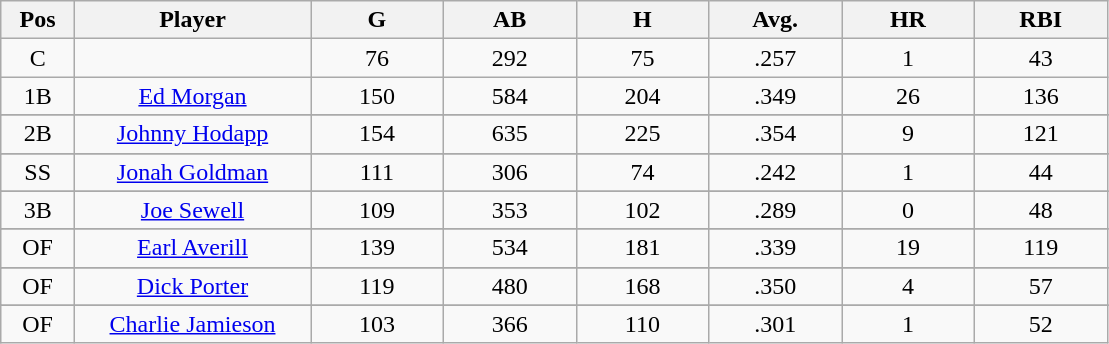<table class="wikitable sortable">
<tr>
<th bgcolor="#DDDDFF" width="5%">Pos</th>
<th bgcolor="#DDDDFF" width="16%">Player</th>
<th bgcolor="#DDDDFF" width="9%">G</th>
<th bgcolor="#DDDDFF" width="9%">AB</th>
<th bgcolor="#DDDDFF" width="9%">H</th>
<th bgcolor="#DDDDFF" width="9%">Avg.</th>
<th bgcolor="#DDDDFF" width="9%">HR</th>
<th bgcolor="#DDDDFF" width="9%">RBI</th>
</tr>
<tr align="center">
<td>C</td>
<td></td>
<td>76</td>
<td>292</td>
<td>75</td>
<td>.257</td>
<td>1</td>
<td>43</td>
</tr>
<tr align="center">
<td>1B</td>
<td><a href='#'>Ed Morgan</a></td>
<td>150</td>
<td>584</td>
<td>204</td>
<td>.349</td>
<td>26</td>
<td>136</td>
</tr>
<tr>
</tr>
<tr align="center">
<td>2B</td>
<td><a href='#'>Johnny Hodapp</a></td>
<td>154</td>
<td>635</td>
<td>225</td>
<td>.354</td>
<td>9</td>
<td>121</td>
</tr>
<tr>
</tr>
<tr align="center">
<td>SS</td>
<td><a href='#'>Jonah Goldman</a></td>
<td>111</td>
<td>306</td>
<td>74</td>
<td>.242</td>
<td>1</td>
<td>44</td>
</tr>
<tr>
</tr>
<tr align="center">
<td>3B</td>
<td><a href='#'>Joe Sewell</a></td>
<td>109</td>
<td>353</td>
<td>102</td>
<td>.289</td>
<td>0</td>
<td>48</td>
</tr>
<tr>
</tr>
<tr align="center">
<td>OF</td>
<td><a href='#'>Earl Averill</a></td>
<td>139</td>
<td>534</td>
<td>181</td>
<td>.339</td>
<td>19</td>
<td>119</td>
</tr>
<tr>
</tr>
<tr align="center">
<td>OF</td>
<td><a href='#'>Dick Porter</a></td>
<td>119</td>
<td>480</td>
<td>168</td>
<td>.350</td>
<td>4</td>
<td>57</td>
</tr>
<tr>
</tr>
<tr align="center">
<td>OF</td>
<td><a href='#'>Charlie Jamieson</a></td>
<td>103</td>
<td>366</td>
<td>110</td>
<td>.301</td>
<td>1</td>
<td>52</td>
</tr>
</table>
